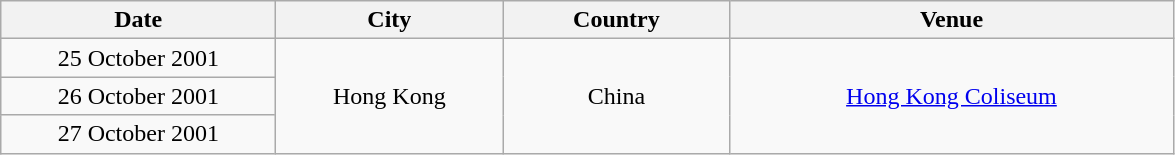<table class="wikitable" style="text-align:center;">
<tr>
<th scope="col" style="width:11em;">Date</th>
<th scope="col" style="width:9em;">City</th>
<th scope="col" style="width:9em;">Country</th>
<th scope="col" style="width:18em;">Venue</th>
</tr>
<tr>
<td>25 October 2001</td>
<td rowspan="3">Hong Kong</td>
<td rowspan="3">China</td>
<td rowspan="3"><a href='#'>Hong Kong Coliseum</a></td>
</tr>
<tr>
<td>26 October 2001</td>
</tr>
<tr>
<td>27 October 2001</td>
</tr>
</table>
